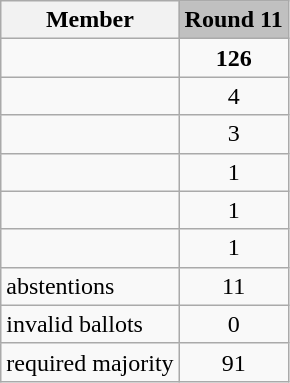<table class="wikitable collapsible">
<tr>
<th>Member</th>
<td style="background:silver;"><strong>Round 11</strong></td>
</tr>
<tr>
<td></td>
<td style="text-align:center;"><strong>126</strong></td>
</tr>
<tr>
<td></td>
<td style="text-align:center;">4</td>
</tr>
<tr>
<td></td>
<td style="text-align:center;">3</td>
</tr>
<tr>
<td></td>
<td style="text-align:center;">1</td>
</tr>
<tr>
<td></td>
<td style="text-align:center;">1</td>
</tr>
<tr>
<td></td>
<td style="text-align:center;">1</td>
</tr>
<tr>
<td>abstentions</td>
<td style="text-align:center;">11</td>
</tr>
<tr>
<td>invalid ballots</td>
<td style="text-align:center;">0</td>
</tr>
<tr>
<td>required majority</td>
<td style="text-align:center;">91</td>
</tr>
</table>
